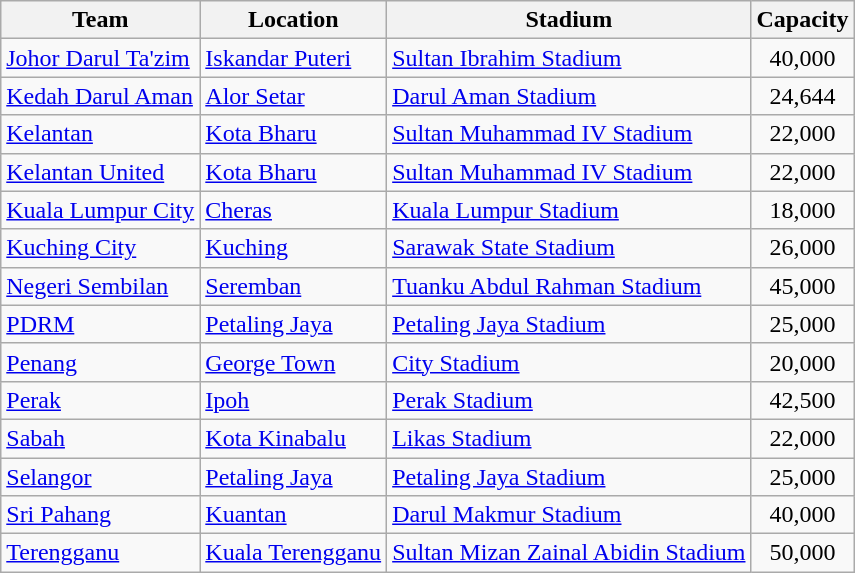<table class="wikitable sortable">
<tr>
<th>Team</th>
<th>Location</th>
<th>Stadium</th>
<th>Capacity</th>
</tr>
<tr>
<td><a href='#'>Johor Darul Ta'zim</a></td>
<td><a href='#'>Iskandar Puteri</a></td>
<td><a href='#'>Sultan Ibrahim Stadium</a></td>
<td align="center">40,000</td>
</tr>
<tr>
<td><a href='#'>Kedah Darul Aman</a></td>
<td><a href='#'>Alor Setar</a></td>
<td><a href='#'>Darul Aman Stadium</a></td>
<td align="center">24,644</td>
</tr>
<tr>
<td><a href='#'>Kelantan</a></td>
<td><a href='#'>Kota Bharu</a></td>
<td><a href='#'>Sultan Muhammad IV Stadium</a></td>
<td align="center">22,000</td>
</tr>
<tr>
<td><a href='#'>Kelantan United</a></td>
<td><a href='#'>Kota Bharu</a></td>
<td><a href='#'>Sultan Muhammad IV Stadium</a></td>
<td align="center">22,000</td>
</tr>
<tr>
<td><a href='#'>Kuala Lumpur City</a></td>
<td><a href='#'>Cheras</a></td>
<td><a href='#'>Kuala Lumpur Stadium</a></td>
<td align="center">18,000</td>
</tr>
<tr>
<td><a href='#'>Kuching City</a></td>
<td><a href='#'>Kuching</a></td>
<td><a href='#'>Sarawak State Stadium</a></td>
<td align="center">26,000</td>
</tr>
<tr>
<td><a href='#'>Negeri Sembilan</a></td>
<td><a href='#'>Seremban</a></td>
<td><a href='#'>Tuanku Abdul Rahman Stadium</a></td>
<td align=center>45,000</td>
</tr>
<tr>
<td><a href='#'>PDRM</a></td>
<td><a href='#'>Petaling Jaya</a></td>
<td><a href='#'>Petaling Jaya Stadium</a></td>
<td align="center">25,000</td>
</tr>
<tr>
<td><a href='#'>Penang</a></td>
<td><a href='#'>George Town</a></td>
<td><a href='#'>City Stadium</a></td>
<td align="center">20,000</td>
</tr>
<tr>
<td><a href='#'>Perak</a></td>
<td><a href='#'>Ipoh</a></td>
<td><a href='#'>Perak Stadium</a></td>
<td align="center">42,500</td>
</tr>
<tr>
<td><a href='#'>Sabah</a></td>
<td><a href='#'>Kota Kinabalu</a></td>
<td><a href='#'>Likas Stadium</a></td>
<td align=center>22,000</td>
</tr>
<tr>
<td><a href='#'>Selangor</a></td>
<td><a href='#'>Petaling Jaya</a></td>
<td><a href='#'>Petaling Jaya Stadium</a></td>
<td align="center">25,000</td>
</tr>
<tr>
<td><a href='#'>Sri Pahang</a></td>
<td><a href='#'>Kuantan</a></td>
<td><a href='#'>Darul Makmur Stadium</a></td>
<td align="center">40,000</td>
</tr>
<tr>
<td><a href='#'>Terengganu</a></td>
<td><a href='#'>Kuala Terengganu</a></td>
<td><a href='#'>Sultan Mizan Zainal Abidin Stadium</a></td>
<td align="center">50,000</td>
</tr>
</table>
